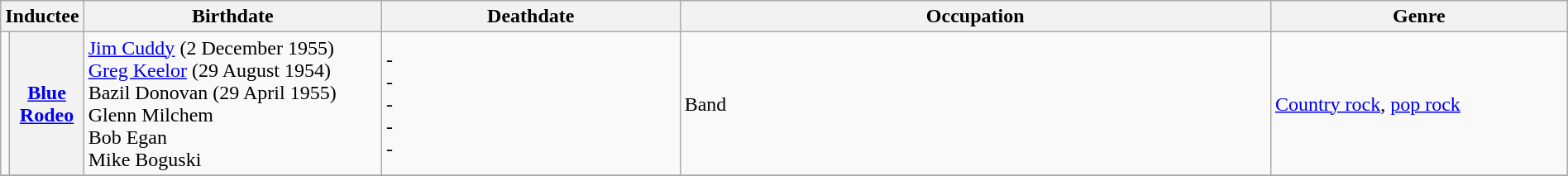<table class="wikitable" width="100%">
<tr>
<th colspan=2>Inductee</th>
<th width="20%">Birthdate</th>
<th width="20%">Deathdate</th>
<th width="40%">Occupation</th>
<th width="40%">Genre</th>
</tr>
<tr>
<td></td>
<th><a href='#'>Blue Rodeo</a></th>
<td><a href='#'>Jim Cuddy</a> (2 December 1955) <br> <a href='#'>Greg Keelor</a> (29 August 1954) <br> Bazil Donovan (29 April 1955) <br> Glenn Milchem <br> Bob Egan <br> Mike Boguski</td>
<td>- <br> - <br> - <br> - <br> -</td>
<td>Band</td>
<td><a href='#'>Country rock</a>, <a href='#'>pop rock</a></td>
</tr>
<tr>
</tr>
</table>
